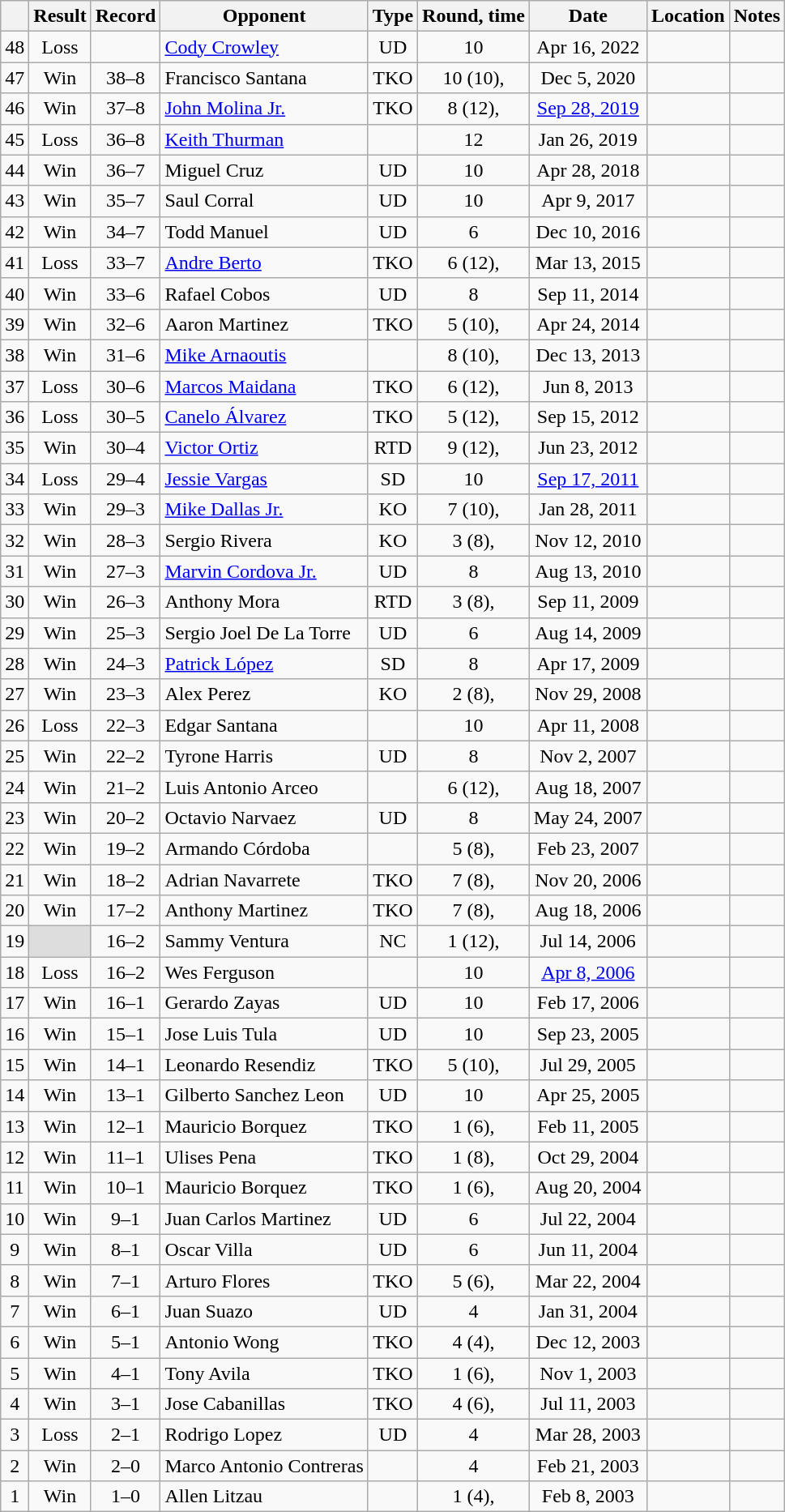<table class="wikitable" style="text-align:center">
<tr>
<th></th>
<th>Result</th>
<th>Record</th>
<th>Opponent</th>
<th>Type</th>
<th>Round, time</th>
<th>Date</th>
<th>Location</th>
<th>Notes</th>
</tr>
<tr>
<td>48</td>
<td>Loss</td>
<td></td>
<td style="text-align:left;"><a href='#'>Cody Crowley</a></td>
<td>UD</td>
<td>10</td>
<td>Apr 16, 2022</td>
<td style="text-align:left;"></td>
<td style="text-align:left;"></td>
</tr>
<tr>
<td>47</td>
<td>Win</td>
<td>38–8 </td>
<td style="text-align:left;">Francisco Santana</td>
<td>TKO</td>
<td>10 (10), </td>
<td>Dec 5, 2020</td>
<td style="text-align:left;"></td>
<td></td>
</tr>
<tr>
<td>46</td>
<td>Win</td>
<td>37–8 </td>
<td style="text-align:left;"><a href='#'>John Molina Jr.</a></td>
<td>TKO</td>
<td>8 (12), </td>
<td><a href='#'>Sep 28, 2019</a></td>
<td style="text-align:left;"></td>
<td></td>
</tr>
<tr>
<td>45</td>
<td>Loss</td>
<td>36–8 </td>
<td style="text-align:left;"><a href='#'>Keith Thurman</a></td>
<td></td>
<td>12</td>
<td>Jan 26, 2019</td>
<td style="text-align:left;"></td>
<td style="text-align:left;"></td>
</tr>
<tr>
<td>44</td>
<td>Win</td>
<td>36–7 </td>
<td style="text-align:left;">Miguel Cruz</td>
<td>UD</td>
<td>10</td>
<td>Apr 28, 2018</td>
<td style="text-align:left;"></td>
<td></td>
</tr>
<tr>
<td>43</td>
<td>Win</td>
<td>35–7 </td>
<td style="text-align:left;">Saul Corral</td>
<td>UD</td>
<td>10</td>
<td>Apr 9, 2017</td>
<td style="text-align:left;"></td>
<td></td>
</tr>
<tr>
<td>42</td>
<td>Win</td>
<td>34–7 </td>
<td style="text-align:left;">Todd Manuel</td>
<td>UD</td>
<td>6</td>
<td>Dec 10, 2016</td>
<td style="text-align:left;"></td>
<td></td>
</tr>
<tr>
<td>41</td>
<td>Loss</td>
<td>33–7 </td>
<td style="text-align:left;"><a href='#'>Andre Berto</a></td>
<td>TKO</td>
<td>6 (12), </td>
<td>Mar 13, 2015</td>
<td style="text-align:left;"></td>
<td style="text-align:left;"></td>
</tr>
<tr>
<td>40</td>
<td>Win</td>
<td>33–6 </td>
<td style="text-align:left;">Rafael Cobos</td>
<td>UD</td>
<td>8</td>
<td>Sep 11, 2014</td>
<td style="text-align:left;"></td>
<td></td>
</tr>
<tr>
<td>39</td>
<td>Win</td>
<td>32–6 </td>
<td align=left>Aaron Martinez</td>
<td>TKO</td>
<td>5 (10), </td>
<td>Apr 24, 2014</td>
<td style="text-align:left;"></td>
<td></td>
</tr>
<tr>
<td>38</td>
<td>Win</td>
<td>31–6 </td>
<td style="text-align:left;"><a href='#'>Mike Arnaoutis</a></td>
<td></td>
<td>8 (10), </td>
<td>Dec 13, 2013</td>
<td style="text-align:left;"></td>
<td></td>
</tr>
<tr>
<td>37</td>
<td>Loss</td>
<td>30–6 </td>
<td style="text-align:left;"><a href='#'>Marcos Maidana</a></td>
<td>TKO</td>
<td>6 (12), </td>
<td>Jun 8, 2013</td>
<td style="text-align:left;"></td>
<td style="text-align:left;"></td>
</tr>
<tr>
<td>36</td>
<td>Loss</td>
<td>30–5 </td>
<td style="text-align:left;"><a href='#'>Canelo Álvarez</a></td>
<td>TKO</td>
<td>5 (12), </td>
<td>Sep 15, 2012</td>
<td style="text-align:left;"></td>
<td style="text-align:left;"></td>
</tr>
<tr>
<td>35</td>
<td>Win</td>
<td>30–4 </td>
<td style="text-align:left;"><a href='#'>Victor Ortiz</a></td>
<td>RTD</td>
<td>9 (12), </td>
<td>Jun 23, 2012</td>
<td style="text-align:left;"></td>
<td style="text-align:left;"></td>
</tr>
<tr>
<td>34</td>
<td>Loss</td>
<td>29–4 </td>
<td style="text-align:left;"><a href='#'>Jessie Vargas</a></td>
<td>SD</td>
<td>10</td>
<td><a href='#'>Sep 17, 2011</a></td>
<td style="text-align:left;"></td>
<td></td>
</tr>
<tr>
<td>33</td>
<td>Win</td>
<td>29–3 </td>
<td style="text-align:left;"><a href='#'>Mike Dallas Jr.</a></td>
<td>KO</td>
<td>7 (10), </td>
<td>Jan 28, 2011</td>
<td style="text-align:left;"></td>
<td style="text-align:left;"></td>
</tr>
<tr>
<td>32</td>
<td>Win</td>
<td>28–3 </td>
<td style="text-align:left;">Sergio Rivera</td>
<td>KO</td>
<td>3 (8), </td>
<td>Nov 12, 2010</td>
<td style="text-align:left;"></td>
<td></td>
</tr>
<tr>
<td>31</td>
<td>Win</td>
<td>27–3 </td>
<td style="text-align:left;"><a href='#'>Marvin Cordova Jr.</a></td>
<td>UD</td>
<td>8</td>
<td>Aug 13, 2010</td>
<td style="text-align:left;"></td>
<td></td>
</tr>
<tr>
<td>30</td>
<td>Win</td>
<td>26–3 </td>
<td style="text-align:left;">Anthony Mora</td>
<td>RTD</td>
<td>3 (8), </td>
<td>Sep 11, 2009</td>
<td style="text-align:left;"></td>
<td></td>
</tr>
<tr>
<td>29</td>
<td>Win</td>
<td>25–3 </td>
<td style="text-align:left;">Sergio Joel De La Torre</td>
<td>UD</td>
<td>6</td>
<td>Aug 14, 2009</td>
<td style="text-align:left;"></td>
<td></td>
</tr>
<tr>
<td>28</td>
<td>Win</td>
<td>24–3 </td>
<td style="text-align:left;"><a href='#'>Patrick López</a></td>
<td>SD</td>
<td>8</td>
<td>Apr 17, 2009</td>
<td style="text-align:left;"></td>
<td></td>
</tr>
<tr>
<td>27</td>
<td>Win</td>
<td>23–3 </td>
<td style="text-align:left;">Alex Perez</td>
<td>KO</td>
<td>2 (8), </td>
<td>Nov 29, 2008</td>
<td style="text-align:left;"></td>
<td></td>
</tr>
<tr>
<td>26</td>
<td>Loss</td>
<td>22–3 </td>
<td style="text-align:left;">Edgar Santana</td>
<td></td>
<td>10</td>
<td>Apr 11, 2008</td>
<td style="text-align:left;"></td>
<td></td>
</tr>
<tr>
<td>25</td>
<td>Win</td>
<td>22–2 </td>
<td style="text-align:left;">Tyrone Harris</td>
<td>UD</td>
<td>8</td>
<td>Nov 2, 2007</td>
<td style="text-align:left;"></td>
<td></td>
</tr>
<tr>
<td>24</td>
<td>Win</td>
<td>21–2 </td>
<td style="text-align:left;">Luis Antonio Arceo</td>
<td></td>
<td>6 (12), </td>
<td>Aug 18, 2007</td>
<td style="text-align:left;"></td>
<td></td>
</tr>
<tr>
<td>23</td>
<td>Win</td>
<td>20–2 </td>
<td style="text-align:left;">Octavio Narvaez</td>
<td>UD</td>
<td>8</td>
<td>May 24, 2007</td>
<td style="text-align:left;"></td>
<td></td>
</tr>
<tr>
<td>22</td>
<td>Win</td>
<td>19–2 </td>
<td style="text-align:left;">Armando Córdoba</td>
<td></td>
<td>5 (8), </td>
<td>Feb 23, 2007</td>
<td style="text-align:left;"></td>
<td></td>
</tr>
<tr>
<td>21</td>
<td>Win</td>
<td>18–2 </td>
<td style="text-align:left;">Adrian Navarrete</td>
<td>TKO</td>
<td>7 (8), </td>
<td>Nov 20, 2006</td>
<td style="text-align:left;"></td>
<td></td>
</tr>
<tr>
<td>20</td>
<td>Win</td>
<td>17–2 </td>
<td style="text-align:left;">Anthony Martinez</td>
<td>TKO</td>
<td>7 (8), </td>
<td>Aug 18, 2006</td>
<td style="text-align:left;"></td>
<td></td>
</tr>
<tr>
<td>19</td>
<td style="background:#DDD"></td>
<td>16–2 </td>
<td style="text-align:left;">Sammy Ventura</td>
<td>NC</td>
<td>1 (12), </td>
<td>Jul 14, 2006</td>
<td style="text-align:left;"></td>
<td style="text-align:left;"></td>
</tr>
<tr>
<td>18</td>
<td>Loss</td>
<td>16–2</td>
<td style="text-align:left;">Wes Ferguson</td>
<td></td>
<td>10</td>
<td><a href='#'>Apr 8, 2006</a></td>
<td style="text-align:left;"></td>
<td></td>
</tr>
<tr>
<td>17</td>
<td>Win</td>
<td>16–1</td>
<td style="text-align:left;">Gerardo Zayas</td>
<td>UD</td>
<td>10</td>
<td>Feb 17, 2006</td>
<td style="text-align:left;"></td>
<td></td>
</tr>
<tr>
<td>16</td>
<td>Win</td>
<td>15–1</td>
<td style="text-align:left;">Jose Luis Tula</td>
<td>UD</td>
<td>10</td>
<td>Sep 23, 2005</td>
<td style="text-align:left;"></td>
<td></td>
</tr>
<tr>
<td>15</td>
<td>Win</td>
<td>14–1</td>
<td style="text-align:left;">Leonardo Resendiz</td>
<td>TKO</td>
<td>5 (10), </td>
<td>Jul 29, 2005</td>
<td style="text-align:left;"></td>
<td></td>
</tr>
<tr>
<td>14</td>
<td>Win</td>
<td>13–1</td>
<td style="text-align:left;">Gilberto Sanchez Leon</td>
<td>UD</td>
<td>10</td>
<td>Apr 25, 2005</td>
<td style="text-align:left;"></td>
<td></td>
</tr>
<tr>
<td>13</td>
<td>Win</td>
<td>12–1</td>
<td style="text-align:left;">Mauricio Borquez</td>
<td>TKO</td>
<td>1 (6), </td>
<td>Feb 11, 2005</td>
<td style="text-align:left;"></td>
<td></td>
</tr>
<tr>
<td>12</td>
<td>Win</td>
<td>11–1</td>
<td style="text-align:left;">Ulises Pena</td>
<td>TKO</td>
<td>1 (8), </td>
<td>Oct 29, 2004</td>
<td style="text-align:left;"></td>
<td></td>
</tr>
<tr>
<td>11</td>
<td>Win</td>
<td>10–1</td>
<td style="text-align:left;">Mauricio Borquez</td>
<td>TKO</td>
<td>1 (6), </td>
<td>Aug 20, 2004</td>
<td style="text-align:left;"></td>
<td></td>
</tr>
<tr>
<td>10</td>
<td>Win</td>
<td>9–1</td>
<td style="text-align:left;">Juan Carlos Martinez</td>
<td>UD</td>
<td>6</td>
<td>Jul 22, 2004</td>
<td style="text-align:left;"></td>
<td></td>
</tr>
<tr>
<td>9</td>
<td>Win</td>
<td>8–1</td>
<td style="text-align:left;">Oscar Villa</td>
<td>UD</td>
<td>6</td>
<td>Jun 11, 2004</td>
<td style="text-align:left;"></td>
<td></td>
</tr>
<tr>
<td>8</td>
<td>Win</td>
<td>7–1</td>
<td style="text-align:left;">Arturo Flores</td>
<td>TKO</td>
<td>5 (6), </td>
<td>Mar 22, 2004</td>
<td style="text-align:left;"></td>
<td></td>
</tr>
<tr>
<td>7</td>
<td>Win</td>
<td>6–1</td>
<td style="text-align:left;">Juan Suazo</td>
<td>UD</td>
<td>4</td>
<td>Jan 31, 2004</td>
<td style="text-align:left;"></td>
<td></td>
</tr>
<tr>
<td>6</td>
<td>Win</td>
<td>5–1</td>
<td style="text-align:left;">Antonio Wong</td>
<td>TKO</td>
<td>4 (4), </td>
<td>Dec 12, 2003</td>
<td style="text-align:left;"></td>
<td></td>
</tr>
<tr>
<td>5</td>
<td>Win</td>
<td>4–1</td>
<td style="text-align:left;">Tony Avila</td>
<td>TKO</td>
<td>1 (6), </td>
<td>Nov 1, 2003</td>
<td style="text-align:left;"></td>
<td></td>
</tr>
<tr>
<td>4</td>
<td>Win</td>
<td>3–1</td>
<td style="text-align:left;">Jose Cabanillas</td>
<td>TKO</td>
<td>4 (6), </td>
<td>Jul 11, 2003</td>
<td style="text-align:left;"></td>
<td></td>
</tr>
<tr>
<td>3</td>
<td>Loss</td>
<td>2–1</td>
<td style="text-align:left;">Rodrigo Lopez</td>
<td>UD</td>
<td>4</td>
<td>Mar 28, 2003</td>
<td style="text-align:left;"></td>
<td></td>
</tr>
<tr>
<td>2</td>
<td>Win</td>
<td>2–0</td>
<td style="text-align:left;">Marco Antonio Contreras</td>
<td></td>
<td>4</td>
<td>Feb 21, 2003</td>
<td style="text-align:left;"></td>
<td></td>
</tr>
<tr>
<td>1</td>
<td>Win</td>
<td>1–0</td>
<td style="text-align:left;">Allen Litzau</td>
<td></td>
<td>1 (4), </td>
<td>Feb 8, 2003</td>
<td style="text-align:left;"></td>
<td style="text-align:left;"></td>
</tr>
</table>
